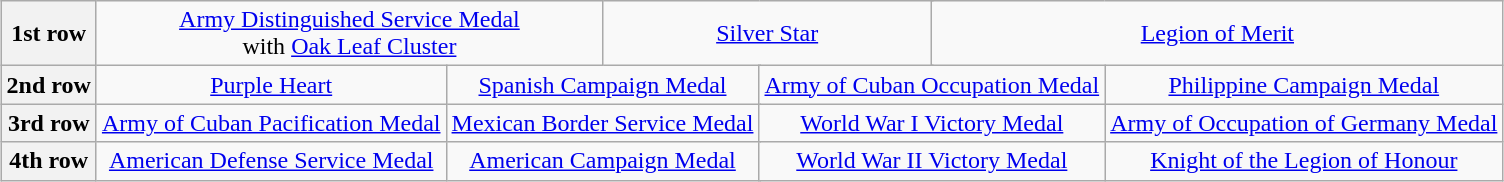<table class="wikitable" style="margin:1em auto; text-align:center;">
<tr>
<th>1st row</th>
<td colspan="4"><a href='#'>Army Distinguished Service Medal</a><br>with <a href='#'>Oak Leaf Cluster</a></td>
<td colspan="4"><a href='#'>Silver Star</a></td>
<td colspan="4"><a href='#'>Legion of Merit</a></td>
</tr>
<tr>
<th>2nd row</th>
<td colspan="3"><a href='#'>Purple Heart</a></td>
<td colspan="3"><a href='#'>Spanish Campaign Medal</a></td>
<td colspan="3"><a href='#'>Army of Cuban Occupation Medal</a></td>
<td colspan="3"><a href='#'>Philippine Campaign Medal</a></td>
</tr>
<tr>
<th>3rd row</th>
<td colspan="3"><a href='#'>Army of Cuban Pacification Medal</a></td>
<td colspan="3"><a href='#'>Mexican Border Service Medal</a></td>
<td colspan="3"><a href='#'>World War I Victory Medal</a></td>
<td colspan="3"><a href='#'>Army of Occupation of Germany Medal</a></td>
</tr>
<tr>
<th>4th row</th>
<td colspan="3"><a href='#'>American Defense Service Medal</a></td>
<td colspan="3"><a href='#'>American Campaign Medal</a></td>
<td colspan="3"><a href='#'>World War II Victory Medal</a></td>
<td colspan="3"><a href='#'>Knight of the Legion of Honour</a></td>
</tr>
</table>
